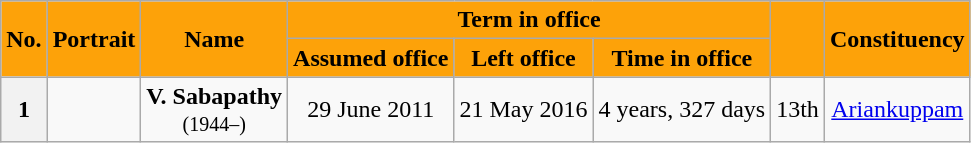<table class="wikitable sortable" style="text-align:center;">
<tr>
<th rowspan=2 style="background-color:#FDA209;color:black">No.</th>
<th rowspan=2 style="background-color:#FDA209;color:black">Portrait</th>
<th rowspan=2 style="background-color:#FDA209;color:black">Name<br></th>
<th colspan=3 style="background-color:#FDA209;color:black">Term in office</th>
<th rowspan=2 style="background-color:#FDA209;color:black"><a href='#'></a><br></th>
<th rowspan=2 style="background-color:#FDA209;color:black">Constituency</th>
</tr>
<tr>
<th style="background-color:#FDA209;color:black">Assumed office</th>
<th style="background-color:#FDA209;color:black">Left office</th>
<th style="background-color:#FDA209;color:black">Time in office</th>
</tr>
<tr>
<th>1</th>
<td></td>
<td><strong>V. Sabapathy</strong><br><small>(1944–)</small></td>
<td>29 June 2011</td>
<td>21 May 2016</td>
<td>4 years, 327 days</td>
<td>13th<br></td>
<td><a href='#'>Ariankuppam</a></td>
</tr>
</table>
